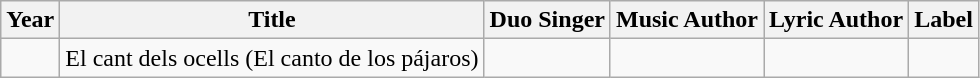<table class="wikitable sortable">
<tr>
<th>Year</th>
<th>Title</th>
<th>Duo Singer</th>
<th>Music Author</th>
<th>Lyric Author</th>
<th>Label</th>
</tr>
<tr>
<td></td>
<td>El cant dels ocells (El canto de los pájaros)</td>
<td></td>
<td></td>
<td></td>
<td></td>
</tr>
</table>
